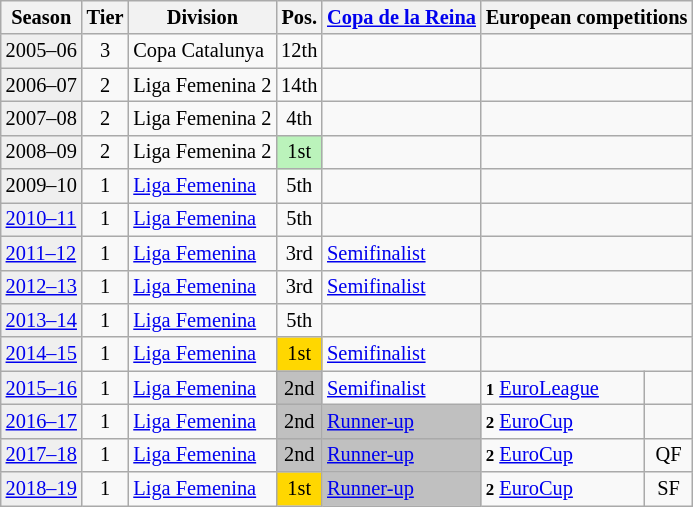<table class="wikitable" style="font-size:85%">
<tr>
<th>Season</th>
<th>Tier</th>
<th>Division</th>
<th>Pos.</th>
<th><a href='#'>Copa de la Reina</a></th>
<th colspan=2>European competitions</th>
</tr>
<tr>
<td style="background:#efefef;">2005–06</td>
<td align="center">3</td>
<td>Copa Catalunya</td>
<td align="center">12th</td>
<td></td>
<td colspan=2></td>
</tr>
<tr>
<td style="background:#efefef;">2006–07</td>
<td align="center">2</td>
<td>Liga Femenina 2</td>
<td align="center">14th</td>
<td></td>
<td colspan=2></td>
</tr>
<tr>
<td style="background:#efefef;">2007–08</td>
<td align="center">2</td>
<td>Liga Femenina 2</td>
<td align="center">4th</td>
<td></td>
<td colspan=2></td>
</tr>
<tr>
<td style="background:#efefef;">2008–09</td>
<td align="center">2</td>
<td>Liga Femenina 2</td>
<td style="background:#BBF3BB" align="center">1st</td>
<td></td>
<td colspan=2></td>
</tr>
<tr>
<td style="background:#efefef;">2009–10</td>
<td align="center">1</td>
<td><a href='#'>Liga Femenina</a></td>
<td align="center">5th</td>
<td></td>
<td colspan=2></td>
</tr>
<tr>
<td style="background:#efefef;"><a href='#'>2010–11</a></td>
<td align="center">1</td>
<td><a href='#'>Liga Femenina</a></td>
<td align="center">5th</td>
<td></td>
<td colspan=2></td>
</tr>
<tr>
<td style="background:#efefef;"><a href='#'>2011–12</a></td>
<td align="center">1</td>
<td><a href='#'>Liga Femenina</a></td>
<td align="center">3rd</td>
<td><a href='#'>Semifinalist</a></td>
<td colspan=2></td>
</tr>
<tr>
<td style="background:#efefef;"><a href='#'>2012–13</a></td>
<td align="center">1</td>
<td><a href='#'>Liga Femenina</a></td>
<td align="center">3rd</td>
<td><a href='#'>Semifinalist</a></td>
<td colspan=2></td>
</tr>
<tr>
<td style="background:#efefef;"><a href='#'>2013–14</a></td>
<td align="center">1</td>
<td><a href='#'>Liga Femenina</a></td>
<td align="center">5th</td>
<td></td>
<td colspan=2></td>
</tr>
<tr>
<td style="background:#efefef;"><a href='#'>2014–15</a></td>
<td align="center">1</td>
<td><a href='#'>Liga Femenina</a></td>
<td align="center" bgcolor=gold>1st</td>
<td><a href='#'>Semifinalist</a></td>
<td colspan=2></td>
</tr>
<tr>
<td style="background:#efefef;"><a href='#'>2015–16</a></td>
<td align="center">1</td>
<td><a href='#'>Liga Femenina</a></td>
<td align="center" bgcolor=silver>2nd</td>
<td><a href='#'>Semifinalist</a></td>
<td><small><strong>1</strong></small> <a href='#'>EuroLeague</a></td>
<td align=center></td>
</tr>
<tr>
<td style="background:#efefef;"><a href='#'>2016–17</a></td>
<td align="center">1</td>
<td><a href='#'>Liga Femenina</a></td>
<td align="center" bgcolor=silver>2nd</td>
<td bgcolor=silver><a href='#'>Runner-up</a></td>
<td><small><strong>2</strong></small> <a href='#'>EuroCup</a></td>
<td align=center></td>
</tr>
<tr>
<td style="background:#efefef;"><a href='#'>2017–18</a></td>
<td align="center">1</td>
<td><a href='#'>Liga Femenina</a></td>
<td align="center" bgcolor=silver>2nd</td>
<td bgcolor=silver><a href='#'>Runner-up</a></td>
<td><small><strong>2</strong></small> <a href='#'>EuroCup</a></td>
<td align=center>QF</td>
</tr>
<tr>
<td style="background:#efefef;"><a href='#'>2018–19</a></td>
<td align="center">1</td>
<td><a href='#'>Liga Femenina</a></td>
<td align="center" bgcolor=gold>1st</td>
<td bgcolor=silver><a href='#'>Runner-up</a></td>
<td><small><strong>2</strong></small> <a href='#'>EuroCup</a></td>
<td align=center>SF</td>
</tr>
</table>
